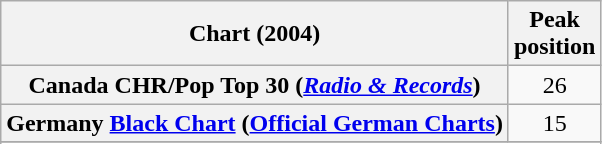<table class="wikitable sortable plainrowheaders" style="text-align:center;">
<tr>
<th scope="col">Chart (2004)</th>
<th scope="col">Peak<br>position</th>
</tr>
<tr>
<th scope="row">Canada CHR/Pop Top 30 (<em><a href='#'>Radio & Records</a></em>)</th>
<td>26</td>
</tr>
<tr>
<th scope="row">Germany <a href='#'>Black Chart</a> (<a href='#'>Official German Charts</a>)</th>
<td>15</td>
</tr>
<tr>
</tr>
<tr>
</tr>
<tr>
</tr>
<tr>
</tr>
<tr>
</tr>
<tr>
</tr>
<tr>
</tr>
<tr>
</tr>
<tr>
</tr>
<tr>
</tr>
</table>
